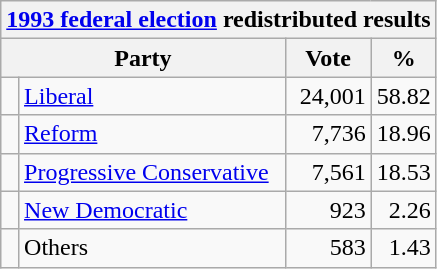<table class="wikitable">
<tr>
<th colspan="4"><a href='#'>1993 federal election</a> redistributed results</th>
</tr>
<tr>
<th bgcolor="#DDDDFF" width="130px" colspan="2">Party</th>
<th bgcolor="#DDDDFF" width="50px">Vote</th>
<th bgcolor="#DDDDFF" width="30px">%</th>
</tr>
<tr>
<td> </td>
<td><a href='#'>Liberal</a></td>
<td align="right">24,001</td>
<td align="right">58.82</td>
</tr>
<tr>
<td> </td>
<td><a href='#'>Reform</a></td>
<td align="right">7,736</td>
<td align="right">18.96</td>
</tr>
<tr>
<td> </td>
<td><a href='#'>Progressive Conservative</a></td>
<td align="right">7,561</td>
<td align="right">18.53</td>
</tr>
<tr>
<td> </td>
<td><a href='#'>New Democratic</a></td>
<td align="right">923</td>
<td align="right">2.26</td>
</tr>
<tr>
<td> </td>
<td>Others</td>
<td align="right">583</td>
<td align="right">1.43</td>
</tr>
</table>
